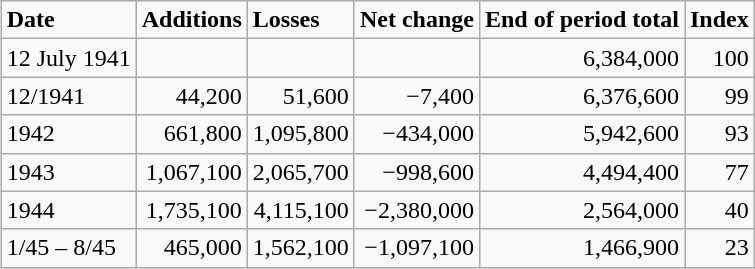<table class="wikitable" style="float: right;">
<tr>
<td><strong>Date</strong></td>
<td><strong>Additions</strong></td>
<td><strong>Losses</strong></td>
<td><strong>Net change</strong></td>
<td><strong>End of period total</strong></td>
<td><strong>Index</strong></td>
</tr>
<tr>
<td>12 July 1941</td>
<td></td>
<td></td>
<td></td>
<td style="text-align: right;">6,384,000</td>
<td style="text-align: right;">100</td>
</tr>
<tr>
<td>12/1941</td>
<td style="text-align: right;">44,200</td>
<td style="text-align: right;">51,600</td>
<td style="text-align: right;">−7,400</td>
<td style="text-align: right;">6,376,600</td>
<td style="text-align: right;">99</td>
</tr>
<tr>
<td>1942</td>
<td style="text-align: right;">661,800</td>
<td style="text-align: right;">1,095,800</td>
<td style="text-align: right;">−434,000</td>
<td style="text-align: right;">5,942,600</td>
<td style="text-align: right;">93</td>
</tr>
<tr>
<td>1943</td>
<td style="text-align: right;">1,067,100</td>
<td style="text-align: right;">2,065,700</td>
<td style="text-align: right;">−998,600</td>
<td style="text-align: right;">4,494,400</td>
<td style="text-align: right;">77</td>
</tr>
<tr>
<td>1944</td>
<td style="text-align: right;">1,735,100</td>
<td style="text-align: right;">4,115,100</td>
<td style="text-align: right;">−2,380,000</td>
<td style="text-align: right;">2,564,000</td>
<td style="text-align: right;">40</td>
</tr>
<tr>
<td>1/45 – 8/45</td>
<td style="text-align: right;">465,000</td>
<td style="text-align: right;">1,562,100</td>
<td style="text-align: right;">−1,097,100</td>
<td style="text-align: right;">1,466,900</td>
<td style="text-align: right;">23</td>
</tr>
</table>
